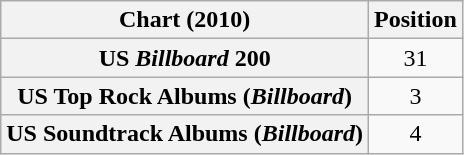<table class="wikitable sortable plainrowheaders" style="text-align:center">
<tr>
<th scope="col">Chart (2010)</th>
<th scope="col">Position</th>
</tr>
<tr>
<th scope="row">US <em>Billboard</em> 200</th>
<td>31</td>
</tr>
<tr>
<th scope="row">US Top Rock Albums (<em>Billboard</em>)</th>
<td>3</td>
</tr>
<tr>
<th scope="row">US Soundtrack Albums (<em>Billboard</em>)</th>
<td>4</td>
</tr>
</table>
